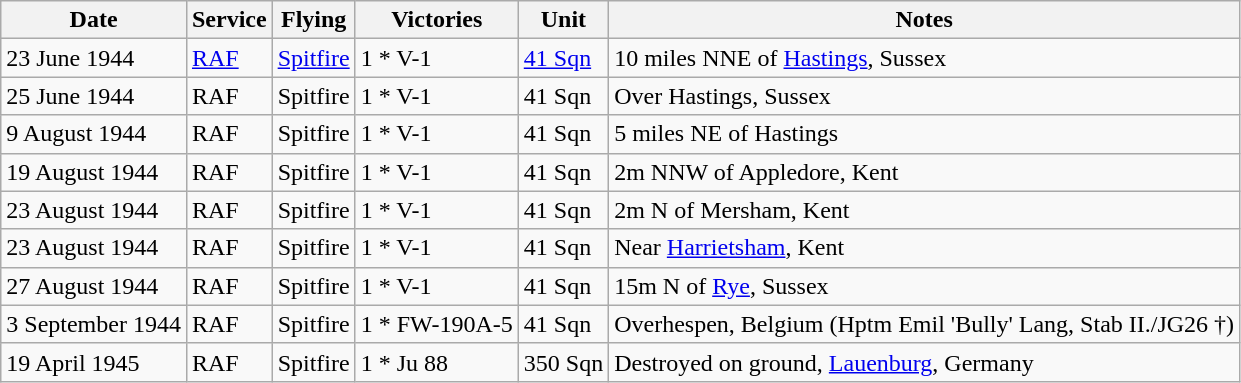<table class="wikitable">
<tr>
<th align=left>Date</th>
<th align=left>Service</th>
<th align=left>Flying</th>
<th align=left>Victories</th>
<th align=left>Unit</th>
<th align=left>Notes</th>
</tr>
<tr>
<td>23 June 1944</td>
<td><a href='#'>RAF</a></td>
<td><a href='#'>Spitfire</a></td>
<td>1 * V-1</td>
<td><a href='#'>41 Sqn</a></td>
<td>10 miles NNE of <a href='#'>Hastings</a>, Sussex</td>
</tr>
<tr>
<td>25 June 1944</td>
<td>RAF</td>
<td>Spitfire</td>
<td>1 * V-1</td>
<td>41 Sqn</td>
<td>Over Hastings, Sussex</td>
</tr>
<tr>
<td>9 August 1944</td>
<td>RAF</td>
<td>Spitfire</td>
<td>1 * V-1</td>
<td>41 Sqn</td>
<td>5 miles NE of Hastings</td>
</tr>
<tr>
<td>19 August 1944</td>
<td>RAF</td>
<td>Spitfire</td>
<td>1 * V-1</td>
<td>41 Sqn</td>
<td>2m NNW of Appledore, Kent</td>
</tr>
<tr>
<td>23 August 1944</td>
<td>RAF</td>
<td>Spitfire</td>
<td>1 * V-1</td>
<td>41 Sqn</td>
<td>2m N of Mersham, Kent</td>
</tr>
<tr>
<td>23 August 1944</td>
<td>RAF</td>
<td>Spitfire</td>
<td>1 * V-1</td>
<td>41 Sqn</td>
<td>Near <a href='#'>Harrietsham</a>, Kent</td>
</tr>
<tr>
<td>27 August 1944</td>
<td>RAF</td>
<td>Spitfire</td>
<td>1 * V-1</td>
<td>41 Sqn</td>
<td>15m N of <a href='#'>Rye</a>, Sussex</td>
</tr>
<tr>
<td>3 September 1944</td>
<td>RAF</td>
<td>Spitfire</td>
<td>1 * FW-190A-5</td>
<td>41 Sqn</td>
<td>Overhespen, Belgium (Hptm Emil 'Bully' Lang, Stab II./JG26 †)</td>
</tr>
<tr>
<td>19 April 1945</td>
<td>RAF</td>
<td>Spitfire</td>
<td>1 * Ju 88</td>
<td>350 Sqn</td>
<td>Destroyed on ground, <a href='#'>Lauenburg</a>, Germany</td>
</tr>
</table>
